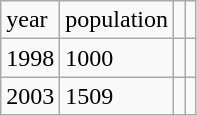<table class="wikitable">
<tr>
<td>year</td>
<td>population</td>
<td></td>
<td></td>
</tr>
<tr>
<td>1998</td>
<td>1000</td>
<td></td>
<td></td>
</tr>
<tr>
<td>2003</td>
<td>1509</td>
<td></td>
<td></td>
</tr>
</table>
